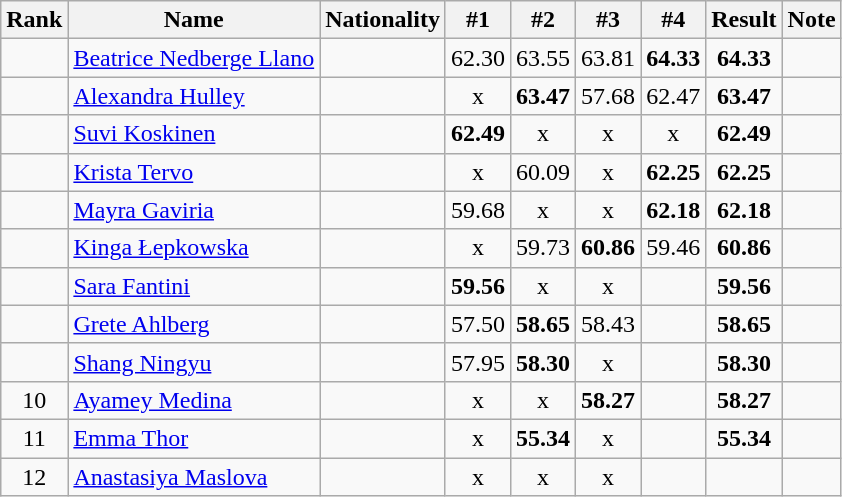<table class="wikitable sortable" style="text-align:center">
<tr>
<th>Rank</th>
<th>Name</th>
<th>Nationality</th>
<th>#1</th>
<th>#2</th>
<th>#3</th>
<th>#4</th>
<th>Result</th>
<th>Note</th>
</tr>
<tr>
<td></td>
<td align=left><a href='#'>Beatrice Nedberge Llano</a></td>
<td align=left></td>
<td>62.30</td>
<td>63.55</td>
<td>63.81</td>
<td><strong>64.33</strong></td>
<td><strong>64.33</strong></td>
<td></td>
</tr>
<tr>
<td></td>
<td align=left><a href='#'>Alexandra Hulley</a></td>
<td align=left></td>
<td>x</td>
<td><strong>63.47</strong></td>
<td>57.68</td>
<td>62.47</td>
<td><strong>63.47</strong></td>
<td></td>
</tr>
<tr>
<td></td>
<td align=left><a href='#'>Suvi Koskinen</a></td>
<td align=left></td>
<td><strong>62.49</strong></td>
<td>x</td>
<td>x</td>
<td>x</td>
<td><strong>62.49</strong></td>
<td></td>
</tr>
<tr>
<td></td>
<td align=left><a href='#'>Krista Tervo</a></td>
<td align=left></td>
<td>x</td>
<td>60.09</td>
<td>x</td>
<td><strong>62.25</strong></td>
<td><strong>62.25</strong></td>
<td></td>
</tr>
<tr>
<td></td>
<td align=left><a href='#'>Mayra Gaviria</a></td>
<td align=left></td>
<td>59.68</td>
<td>x</td>
<td>x</td>
<td><strong>62.18</strong></td>
<td><strong>62.18</strong></td>
<td><strong></strong></td>
</tr>
<tr>
<td></td>
<td align=left><a href='#'>Kinga Łepkowska</a></td>
<td align=left></td>
<td>x</td>
<td>59.73</td>
<td><strong>60.86</strong></td>
<td>59.46</td>
<td><strong>60.86</strong></td>
<td><strong></strong></td>
</tr>
<tr>
<td></td>
<td align=left><a href='#'>Sara Fantini</a></td>
<td align=left></td>
<td><strong>59.56</strong></td>
<td>x</td>
<td>x</td>
<td></td>
<td><strong>59.56</strong></td>
<td></td>
</tr>
<tr>
<td></td>
<td align=left><a href='#'>Grete Ahlberg</a></td>
<td align=left></td>
<td>57.50</td>
<td><strong>58.65</strong></td>
<td>58.43</td>
<td></td>
<td><strong>58.65</strong></td>
<td></td>
</tr>
<tr>
<td></td>
<td align=left><a href='#'>Shang Ningyu</a></td>
<td align=left></td>
<td>57.95</td>
<td><strong>58.30</strong></td>
<td>x</td>
<td></td>
<td><strong>58.30</strong></td>
<td></td>
</tr>
<tr>
<td>10</td>
<td align=left><a href='#'>Ayamey Medina</a></td>
<td align=left></td>
<td>x</td>
<td>x</td>
<td><strong>58.27</strong></td>
<td></td>
<td><strong>58.27</strong></td>
<td></td>
</tr>
<tr>
<td>11</td>
<td align=left><a href='#'>Emma Thor</a></td>
<td align=left></td>
<td>x</td>
<td><strong>55.34</strong></td>
<td>x</td>
<td></td>
<td><strong>55.34</strong></td>
<td></td>
</tr>
<tr>
<td>12</td>
<td align=left><a href='#'>Anastasiya Maslova</a></td>
<td align=left></td>
<td>x</td>
<td>x</td>
<td>x</td>
<td></td>
<td><strong></strong></td>
<td></td>
</tr>
</table>
